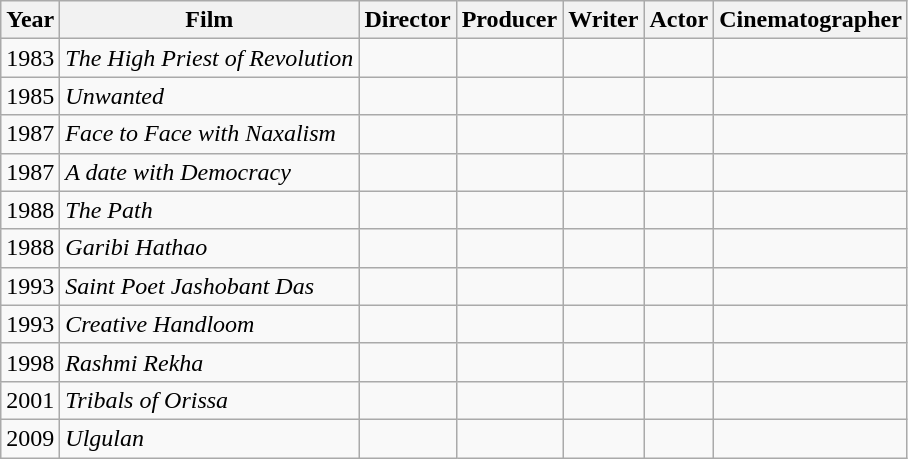<table class="wikitable sortable">
<tr>
<th>Year</th>
<th>Film</th>
<th>Director</th>
<th>Producer</th>
<th>Writer</th>
<th>Actor</th>
<th>Cinematographer</th>
</tr>
<tr>
<td style="text-align:center;">1983</td>
<td><em>The High Priest of Revolution</em></td>
<td></td>
<td></td>
<td></td>
<td></td>
<td></td>
</tr>
<tr>
<td style="text-align:center;">1985</td>
<td><em>Unwanted</em></td>
<td></td>
<td></td>
<td></td>
<td></td>
<td></td>
</tr>
<tr>
<td style="text-align:center;">1987</td>
<td><em>Face to Face with Naxalism</em></td>
<td></td>
<td></td>
<td></td>
<td></td>
<td></td>
</tr>
<tr>
<td style="text-align:center;">1987</td>
<td><em>A date with Democracy</em></td>
<td></td>
<td></td>
<td></td>
<td></td>
<td></td>
</tr>
<tr>
<td style="text-align:center;">1988</td>
<td><em>The Path</em></td>
<td></td>
<td></td>
<td></td>
<td></td>
<td></td>
</tr>
<tr>
<td style="text-align:center;">1988</td>
<td><em>Garibi Hathao</em></td>
<td></td>
<td></td>
<td></td>
<td></td>
<td></td>
</tr>
<tr>
<td style="text-align:center;">1993</td>
<td><em>Saint Poet Jashobant Das</em></td>
<td></td>
<td></td>
<td></td>
<td></td>
<td></td>
</tr>
<tr>
<td style="text-align:center;">1993</td>
<td><em>Creative Handloom</em></td>
<td></td>
<td></td>
<td></td>
<td></td>
<td></td>
</tr>
<tr>
<td style="text-align:center;">1998</td>
<td><em>Rashmi Rekha</em></td>
<td></td>
<td></td>
<td></td>
<td></td>
<td></td>
</tr>
<tr>
<td style="text-align:center;">2001</td>
<td><em>Tribals of Orissa</em></td>
<td></td>
<td></td>
<td></td>
<td></td>
<td></td>
</tr>
<tr>
<td style="text-align:center;">2009</td>
<td><em>Ulgulan</em></td>
<td></td>
<td></td>
<td></td>
<td></td>
</tr>
</table>
